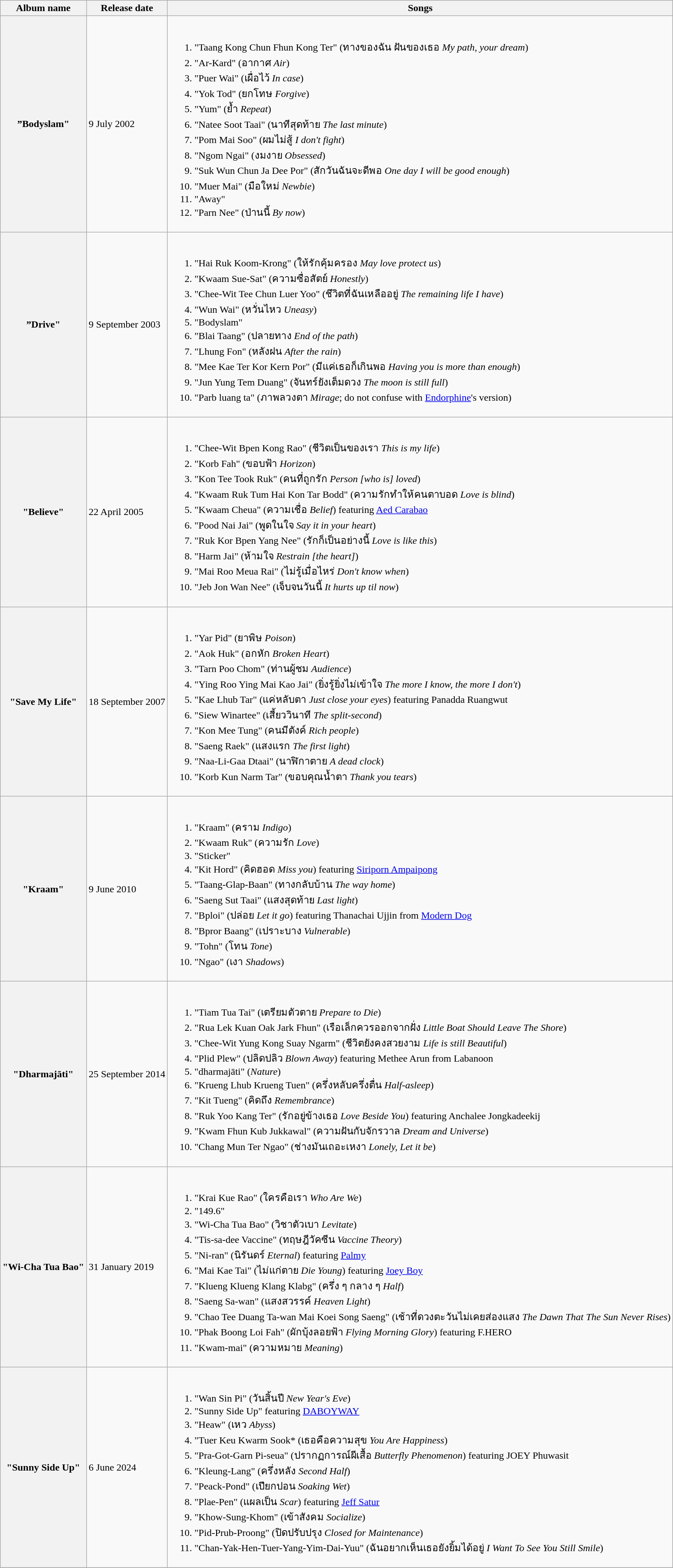<table class="wikitable sortable">
<tr>
<th>Album name</th>
<th>Release date</th>
<th>Songs</th>
</tr>
<tr>
<th>”Bodyslam"</th>
<td>9 July 2002</td>
<td><br><ol><li>"Taang Kong Chun Fhun Kong Ter" (ทางของฉัน ฝันของเธอ <em>My path, your dream</em>)</li><li>"Ar-Kard" (อากาศ <em>Air</em>)</li><li>"Puer Wai" (เผื่อไว้ <em>In case</em>)</li><li>"Yok Tod" (ยกโทษ <em>Forgive</em>)</li><li>"Yum" (ย้ำ <em>Repeat</em>)</li><li>"Natee Soot Taai" (นาทีสุดท้าย <em>The last minute</em>)</li><li>"Pom Mai Soo" (ผมไม่สู้ <em>I don't fight</em>)</li><li>"Ngom Ngai" (งมงาย <em>Obsessed</em>)</li><li>"Suk Wun Chun Ja Dee Por" (สักวันฉันจะดีพอ <em>One day I will be good enough</em>)</li><li>"Muer Mai" (มือใหม่ <em>Newbie</em>)</li><li>"Away"</li><li>"Parn Nee" (ป่านนี้ <em>By now</em>)</li></ol></td>
</tr>
<tr>
<th>”Drive"</th>
<td>9 September 2003</td>
<td><br><ol><li>"Hai Ruk Koom-Krong" (ให้รักคุ้มครอง <em>May love protect us</em>)</li><li>"Kwaam Sue-Sat" (ความซื่อสัตย์ <em>Honestly</em>)</li><li>"Chee-Wit Tee Chun Luer Yoo" (ชึวิตที่ฉันเหลืออยู่ <em>The remaining life I have</em>)</li><li>"Wun Wai" (หวั่นไหว <em>Uneasy</em>)</li><li>"Bodyslam"</li><li>"Blai Taang" (ปลายทาง <em>End of the path</em>)</li><li>"Lhung Fon" (หลังฝน <em>After the rain</em>)</li><li>"Mee Kae Ter Kor Kern Por" (มีแค่เธอก็เกินพอ <em>Having you is more than enough</em>)</li><li>"Jun Yung Tem Duang" (จันทร์ยังเต็มดวง <em>The moon is still full</em>)</li><li>"Parb luang ta" (ภาพลวงตา <em>Mirage</em>; do not confuse with <a href='#'>Endorphine</a>'s version)</li></ol></td>
</tr>
<tr>
<th>"Believe"</th>
<td>22 April 2005</td>
<td><br><ol><li>"Chee-Wit Bpen Kong Rao" (ชีวิตเป็นของเรา <em>This is my life</em>)</li><li>"Korb Fah" (ขอบฟ้า <em>Horizon</em>)</li><li>"Kon Tee Took Ruk" (คนที่ถูกรัก <em>Person [who is] loved</em>)</li><li>"Kwaam Ruk Tum Hai Kon Tar Bodd" (ความรักทำให้คนตาบอด <em>Love is blind</em>)</li><li>"Kwaam Cheua" (ความเชื่อ <em>Belief</em>) <span>featuring <a href='#'>Aed Carabao</a></span></li><li>"Pood Nai Jai" (พูดในใจ <em>Say it in your heart</em>)</li><li>"Ruk Kor Bpen Yang Nee" (รักก็เป็นอย่างนี้ <em>Love is like this</em>)</li><li>"Harm Jai" (ห้ามใจ <em>Restrain [the heart]</em>)</li><li>"Mai Roo Meua Rai" (ไม่รู้เมื่อไหร่ <em>Don't know when</em>)</li><li>"Jeb Jon Wan Nee" (เจ็บจนวันนี้ <em>It hurts up til now</em>)</li></ol></td>
</tr>
<tr>
<th>"Save My Life"</th>
<td>18 September 2007</td>
<td><br><ol><li>"Yar Pid" (ยาพิษ <em>Poison</em>)</li><li>"Aok Huk" (อกหัก <em>Broken Heart</em>)</li><li>"Tarn Poo Chom" (ท่านผู้ชม <em>Audience</em>)</li><li>"Ying Roo Ying Mai Kao Jai" (ยิ่งรู้ยิ่งไม่เข้าใจ <em>The more I know, the more I don't</em>)</li><li>"Kae Lhub Tar" (แค่หลับตา <em>Just close your eyes</em>) <span>featuring Panadda Ruangwut</span></li><li>"Siew Winartee" (เสี้ยววินาที <em>The split-second</em>)</li><li>"Kon Mee Tung" (คนมีตังค์ <em>Rich people</em>)</li><li>"Saeng Raek" (แสงแรก <em>The first light</em>)</li><li>"Naa-Li-Gaa Dtaai" (นาฬิกาตาย <em>A dead clock</em>)</li><li>"Korb Kun Narm Tar" (ขอบคุณน้ำตา <em>Thank you tears</em>)</li></ol></td>
</tr>
<tr>
<th>"Kraam"</th>
<td>9 June 2010</td>
<td><br><ol><li>"Kraam" (คราม <em>Indigo</em>)</li><li>"Kwaam Ruk" (ความรัก <em>Love</em>)</li><li>"Sticker"</li><li>"Kit Hord" (คิดฮอด <em>Miss you</em>) <span>featuring <a href='#'>Siriporn Ampaipong</a></span></li><li>"Taang-Glap-Baan" (ทางกลับบ้าน <em>The way home</em>)</li><li>"Saeng Sut Taai" (แสงสุดท้าย <em>Last light</em>)</li><li>"Bploi" (ปล่อย <em>Let it go</em>) <span>featuring Thanachai Ujjin from <a href='#'>Modern Dog</a></span></li><li>"Bpror Baang" (เปราะบาง <em>Vulnerable</em>)</li><li>"Tohn" (โทน <em>Tone</em>)</li><li>"Ngao" (เงา <em>Shadows</em>)</li></ol></td>
</tr>
<tr>
<th>"Dharmajāti"</th>
<td>25 September 2014</td>
<td><br><ol><li>"Tiam Tua Tai" (เตรียมตัวตาย <em>Prepare to Die</em>)</li><li>"Rua Lek Kuan Oak Jark Fhun" (เรือเล็กควรออกจากฝั่ง <em>Little Boat Should Leave The Shore</em>)</li><li>"Chee-Wit Yung Kong Suay Ngarm" (ชีวิตยังคงสวยงาม <em>Life is still Beautiful</em>)</li><li>"Plid Plew" (ปลิดปลิว <em>Blown Away</em>) <span>featuring Methee Arun from Labanoon</span></li><li>"dharmajāti" (<em>Nature</em>)</li><li>"Krueng Lhub Krueng Tuen" (ครึ่งหลับครึ่งตื่น <em>Half-asleep</em>)</li><li>"Kit Tueng" (คิดถึง <em>Remembrance</em>)</li><li>"Ruk Yoo Kang Ter" (รักอยู่ข้างเธอ <em>Love Beside You</em>) <span>featuring Anchalee Jongkadeekij</span></li><li>"Kwam Fhun Kub Jukkawal" (ความฝันกับจักรวาล <em>Dream and Universe</em>)</li><li>"Chang Mun Ter Ngao" (ช่างมันเถอะเหงา <em>Lonely, Let it be</em>)</li></ol></td>
</tr>
<tr>
<th>"Wi-Cha Tua Bao"</th>
<td>31 January 2019</td>
<td><br><ol><li>"Krai Kue Rao" (ใครคือเรา <em>Who Are We</em>)</li><li>"149.6"</li><li>"Wi-Cha Tua Bao" (วิชาตัวเบา <em>Levitate</em>)</li><li>"Tis-sa-dee Vaccine" (ทฤษฎีวัคซีน <em>Vaccine Theory</em>)</li><li>"Ni-ran" (นิรันดร์ <em>Eternal</em>) <span>featuring <a href='#'>Palmy</a></span></li><li>"Mai Kae Tai" (ไม่แก่ตาย <em>Die Young</em>) <span>featuring <a href='#'>Joey Boy</a></span></li><li>"Klueng Klueng Klang Klabg" (ครึ่ง ๆ กลาง ๆ <em>Half</em>)</li><li>"Saeng Sa-wan" (แสงสวรรค์ <em>Heaven Light</em>)</li><li>"Chao Tee Duang Ta-wan Mai Koei Song Saeng" (เช้าที่ดวงตะวันไม่เคยส่องแสง <em>The Dawn That The Sun Never Rises</em>)</li><li>"Phak Boong Loi Fah" (ผักบุ้งลอยฟ้า <em>Flying Morning Glory</em>) <span>featuring F.HERO</span></li><li>"Kwam-mai" (ความหมาย <em>Meaning</em>)</li></ol></td>
</tr>
<tr>
<th>"Sunny Side Up"</th>
<td>6 June 2024</td>
<td><br><ol><li>"Wan Sin Pi" (วันสิ้นปี <em>New Year's Eve</em>)</li><li>"Sunny Side Up" <span>featuring <a href='#'>DABOYWAY</a></span></li><li>"Heaw" (เหว <em>Abyss</em>)</li><li>"Tuer Keu Kwarm Sook* (เธอคือความสุข <em>You Are Happiness</em>)</li><li>"Pra-Got-Garn Pi-seua" (ปรากฏการณ์ผีเสื้อ <em>Butterfly Phenomenon</em>) <span>featuring JOEY Phuwasit</span></li><li>"Kleung-Lang" (ครึ่งหลัง <em>Second Half</em>)</li><li>"Peack-Pond" (เปียกปอน <em>Soaking Wet</em>)</li><li>"Plae-Pen" (แผลเป็น <em>Scar</em>) <span>featuring <a href='#'>Jeff Satur</a></span></li><li>"Khow-Sung-Khom" (เข้าสังคม <em>Socialize</em>)</li><li>"Pid-Prub-Proong" (ปิดปรับปรุง <em>Closed for Maintenance</em>)</li><li>"Chan-Yak-Hen-Tuer-Yang-Yim-Dai-Yuu" (ฉันอยากเห็นเธอยังยิ้มได้อยู่ <em>I Want To See You Still Smile</em>)</li></ol></td>
</tr>
<tr>
</tr>
</table>
